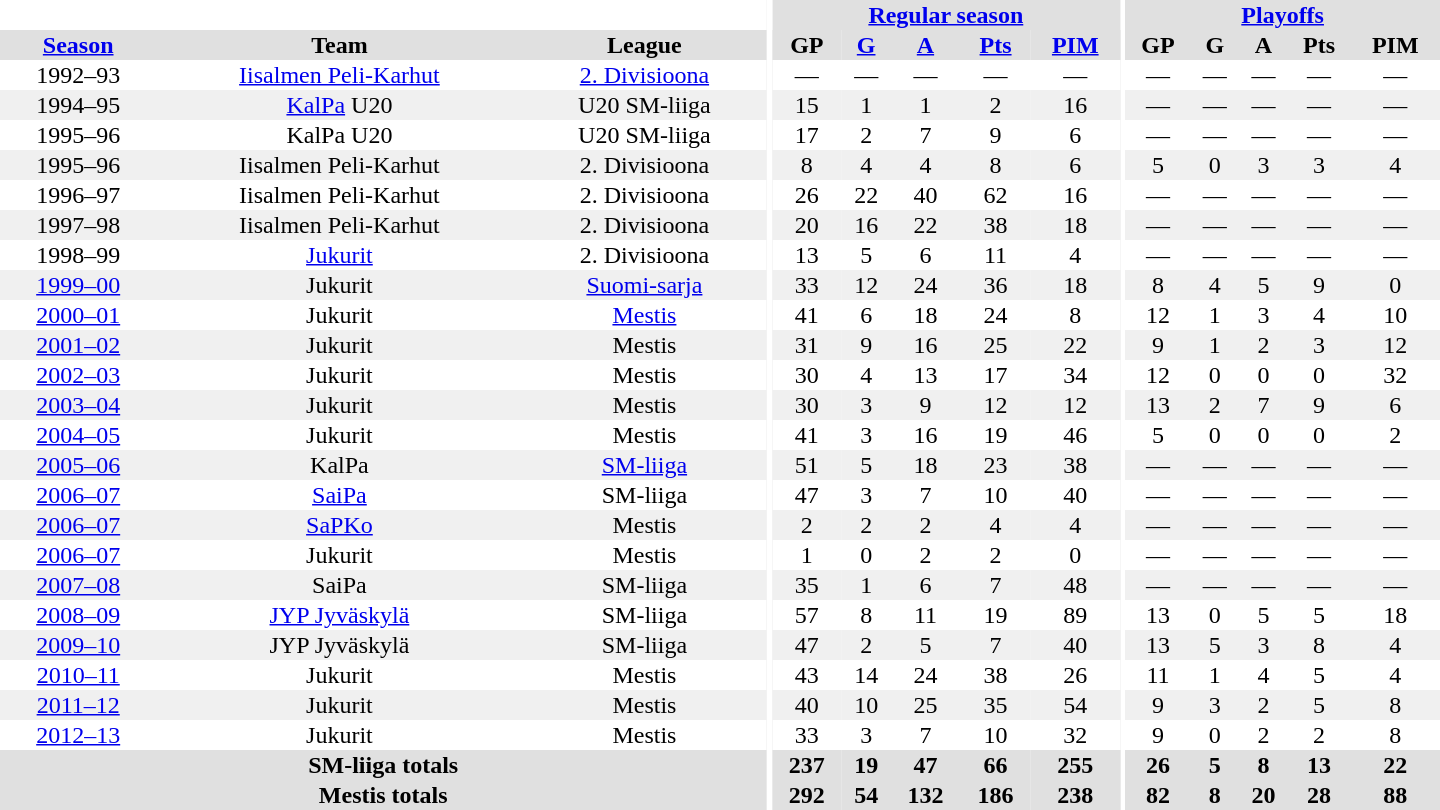<table border="0" cellpadding="1" cellspacing="0" style="text-align:center; width:60em">
<tr bgcolor="#e0e0e0">
<th colspan="3" bgcolor="#ffffff"></th>
<th rowspan="99" bgcolor="#ffffff"></th>
<th colspan="5"><a href='#'>Regular season</a></th>
<th rowspan="99" bgcolor="#ffffff"></th>
<th colspan="5"><a href='#'>Playoffs</a></th>
</tr>
<tr bgcolor="#e0e0e0">
<th><a href='#'>Season</a></th>
<th>Team</th>
<th>League</th>
<th>GP</th>
<th><a href='#'>G</a></th>
<th><a href='#'>A</a></th>
<th><a href='#'>Pts</a></th>
<th><a href='#'>PIM</a></th>
<th>GP</th>
<th>G</th>
<th>A</th>
<th>Pts</th>
<th>PIM</th>
</tr>
<tr>
<td>1992–93</td>
<td><a href='#'>Iisalmen Peli-Karhut</a></td>
<td><a href='#'>2. Divisioona</a></td>
<td>—</td>
<td>—</td>
<td>—</td>
<td>—</td>
<td>—</td>
<td>—</td>
<td>—</td>
<td>—</td>
<td>—</td>
<td>—</td>
</tr>
<tr bgcolor="#f0f0f0">
<td>1994–95</td>
<td><a href='#'>KalPa</a> U20</td>
<td>U20 SM-liiga</td>
<td>15</td>
<td>1</td>
<td>1</td>
<td>2</td>
<td>16</td>
<td>—</td>
<td>—</td>
<td>—</td>
<td>—</td>
<td>—</td>
</tr>
<tr>
<td>1995–96</td>
<td>KalPa U20</td>
<td>U20 SM-liiga</td>
<td>17</td>
<td>2</td>
<td>7</td>
<td>9</td>
<td>6</td>
<td>—</td>
<td>—</td>
<td>—</td>
<td>—</td>
<td>—</td>
</tr>
<tr bgcolor="#f0f0f0">
<td>1995–96</td>
<td>Iisalmen Peli-Karhut</td>
<td>2. Divisioona</td>
<td>8</td>
<td>4</td>
<td>4</td>
<td>8</td>
<td>6</td>
<td>5</td>
<td>0</td>
<td>3</td>
<td>3</td>
<td>4</td>
</tr>
<tr>
<td>1996–97</td>
<td>Iisalmen Peli-Karhut</td>
<td>2. Divisioona</td>
<td>26</td>
<td>22</td>
<td>40</td>
<td>62</td>
<td>16</td>
<td>—</td>
<td>—</td>
<td>—</td>
<td>—</td>
<td>—</td>
</tr>
<tr bgcolor="#f0f0f0">
<td>1997–98</td>
<td>Iisalmen Peli-Karhut</td>
<td>2. Divisioona</td>
<td>20</td>
<td>16</td>
<td>22</td>
<td>38</td>
<td>18</td>
<td>—</td>
<td>—</td>
<td>—</td>
<td>—</td>
<td>—</td>
</tr>
<tr>
<td>1998–99</td>
<td><a href='#'>Jukurit</a></td>
<td>2. Divisioona</td>
<td>13</td>
<td>5</td>
<td>6</td>
<td>11</td>
<td>4</td>
<td>—</td>
<td>—</td>
<td>—</td>
<td>—</td>
<td>—</td>
</tr>
<tr bgcolor="#f0f0f0">
<td><a href='#'>1999–00</a></td>
<td>Jukurit</td>
<td><a href='#'>Suomi-sarja</a></td>
<td>33</td>
<td>12</td>
<td>24</td>
<td>36</td>
<td>18</td>
<td>8</td>
<td>4</td>
<td>5</td>
<td>9</td>
<td>0</td>
</tr>
<tr>
<td><a href='#'>2000–01</a></td>
<td>Jukurit</td>
<td><a href='#'>Mestis</a></td>
<td>41</td>
<td>6</td>
<td>18</td>
<td>24</td>
<td>8</td>
<td>12</td>
<td>1</td>
<td>3</td>
<td>4</td>
<td>10</td>
</tr>
<tr bgcolor="#f0f0f0">
<td><a href='#'>2001–02</a></td>
<td>Jukurit</td>
<td>Mestis</td>
<td>31</td>
<td>9</td>
<td>16</td>
<td>25</td>
<td>22</td>
<td>9</td>
<td>1</td>
<td>2</td>
<td>3</td>
<td>12</td>
</tr>
<tr>
<td><a href='#'>2002–03</a></td>
<td>Jukurit</td>
<td>Mestis</td>
<td>30</td>
<td>4</td>
<td>13</td>
<td>17</td>
<td>34</td>
<td>12</td>
<td>0</td>
<td>0</td>
<td>0</td>
<td>32</td>
</tr>
<tr bgcolor="#f0f0f0">
<td><a href='#'>2003–04</a></td>
<td>Jukurit</td>
<td>Mestis</td>
<td>30</td>
<td>3</td>
<td>9</td>
<td>12</td>
<td>12</td>
<td>13</td>
<td>2</td>
<td>7</td>
<td>9</td>
<td>6</td>
</tr>
<tr>
<td><a href='#'>2004–05</a></td>
<td>Jukurit</td>
<td>Mestis</td>
<td>41</td>
<td>3</td>
<td>16</td>
<td>19</td>
<td>46</td>
<td>5</td>
<td>0</td>
<td>0</td>
<td>0</td>
<td>2</td>
</tr>
<tr bgcolor="#f0f0f0">
<td><a href='#'>2005–06</a></td>
<td>KalPa</td>
<td><a href='#'>SM-liiga</a></td>
<td>51</td>
<td>5</td>
<td>18</td>
<td>23</td>
<td>38</td>
<td>—</td>
<td>—</td>
<td>—</td>
<td>—</td>
<td>—</td>
</tr>
<tr>
<td><a href='#'>2006–07</a></td>
<td><a href='#'>SaiPa</a></td>
<td>SM-liiga</td>
<td>47</td>
<td>3</td>
<td>7</td>
<td>10</td>
<td>40</td>
<td>—</td>
<td>—</td>
<td>—</td>
<td>—</td>
<td>—</td>
</tr>
<tr bgcolor="#f0f0f0">
<td><a href='#'>2006–07</a></td>
<td><a href='#'>SaPKo</a></td>
<td>Mestis</td>
<td>2</td>
<td>2</td>
<td>2</td>
<td>4</td>
<td>4</td>
<td>—</td>
<td>—</td>
<td>—</td>
<td>—</td>
<td>—</td>
</tr>
<tr>
<td><a href='#'>2006–07</a></td>
<td>Jukurit</td>
<td>Mestis</td>
<td>1</td>
<td>0</td>
<td>2</td>
<td>2</td>
<td>0</td>
<td>—</td>
<td>—</td>
<td>—</td>
<td>—</td>
<td>—</td>
</tr>
<tr bgcolor="#f0f0f0">
<td><a href='#'>2007–08</a></td>
<td>SaiPa</td>
<td>SM-liiga</td>
<td>35</td>
<td>1</td>
<td>6</td>
<td>7</td>
<td>48</td>
<td>—</td>
<td>—</td>
<td>—</td>
<td>—</td>
<td>—</td>
</tr>
<tr>
<td><a href='#'>2008–09</a></td>
<td><a href='#'>JYP Jyväskylä</a></td>
<td>SM-liiga</td>
<td>57</td>
<td>8</td>
<td>11</td>
<td>19</td>
<td>89</td>
<td>13</td>
<td>0</td>
<td>5</td>
<td>5</td>
<td>18</td>
</tr>
<tr bgcolor="#f0f0f0">
<td><a href='#'>2009–10</a></td>
<td>JYP Jyväskylä</td>
<td>SM-liiga</td>
<td>47</td>
<td>2</td>
<td>5</td>
<td>7</td>
<td>40</td>
<td>13</td>
<td>5</td>
<td>3</td>
<td>8</td>
<td>4</td>
</tr>
<tr>
<td><a href='#'>2010–11</a></td>
<td>Jukurit</td>
<td>Mestis</td>
<td>43</td>
<td>14</td>
<td>24</td>
<td>38</td>
<td>26</td>
<td>11</td>
<td>1</td>
<td>4</td>
<td>5</td>
<td>4</td>
</tr>
<tr bgcolor="#f0f0f0">
<td><a href='#'>2011–12</a></td>
<td>Jukurit</td>
<td>Mestis</td>
<td>40</td>
<td>10</td>
<td>25</td>
<td>35</td>
<td>54</td>
<td>9</td>
<td>3</td>
<td>2</td>
<td>5</td>
<td>8</td>
</tr>
<tr>
<td><a href='#'>2012–13</a></td>
<td>Jukurit</td>
<td>Mestis</td>
<td>33</td>
<td>3</td>
<td>7</td>
<td>10</td>
<td>32</td>
<td>9</td>
<td>0</td>
<td>2</td>
<td>2</td>
<td>8</td>
</tr>
<tr>
</tr>
<tr ALIGN="center" bgcolor="#e0e0e0">
<th colspan="3">SM-liiga totals</th>
<th ALIGN="center">237</th>
<th ALIGN="center">19</th>
<th ALIGN="center">47</th>
<th ALIGN="center">66</th>
<th ALIGN="center">255</th>
<th ALIGN="center">26</th>
<th ALIGN="center">5</th>
<th ALIGN="center">8</th>
<th ALIGN="center">13</th>
<th ALIGN="center">22</th>
</tr>
<tr>
</tr>
<tr ALIGN="center" bgcolor="#e0e0e0">
<th colspan="3">Mestis totals</th>
<th ALIGN="center">292</th>
<th ALIGN="center">54</th>
<th ALIGN="center">132</th>
<th ALIGN="center">186</th>
<th ALIGN="center">238</th>
<th ALIGN="center">82</th>
<th ALIGN="center">8</th>
<th ALIGN="center">20</th>
<th ALIGN="center">28</th>
<th ALIGN="center">88</th>
</tr>
</table>
